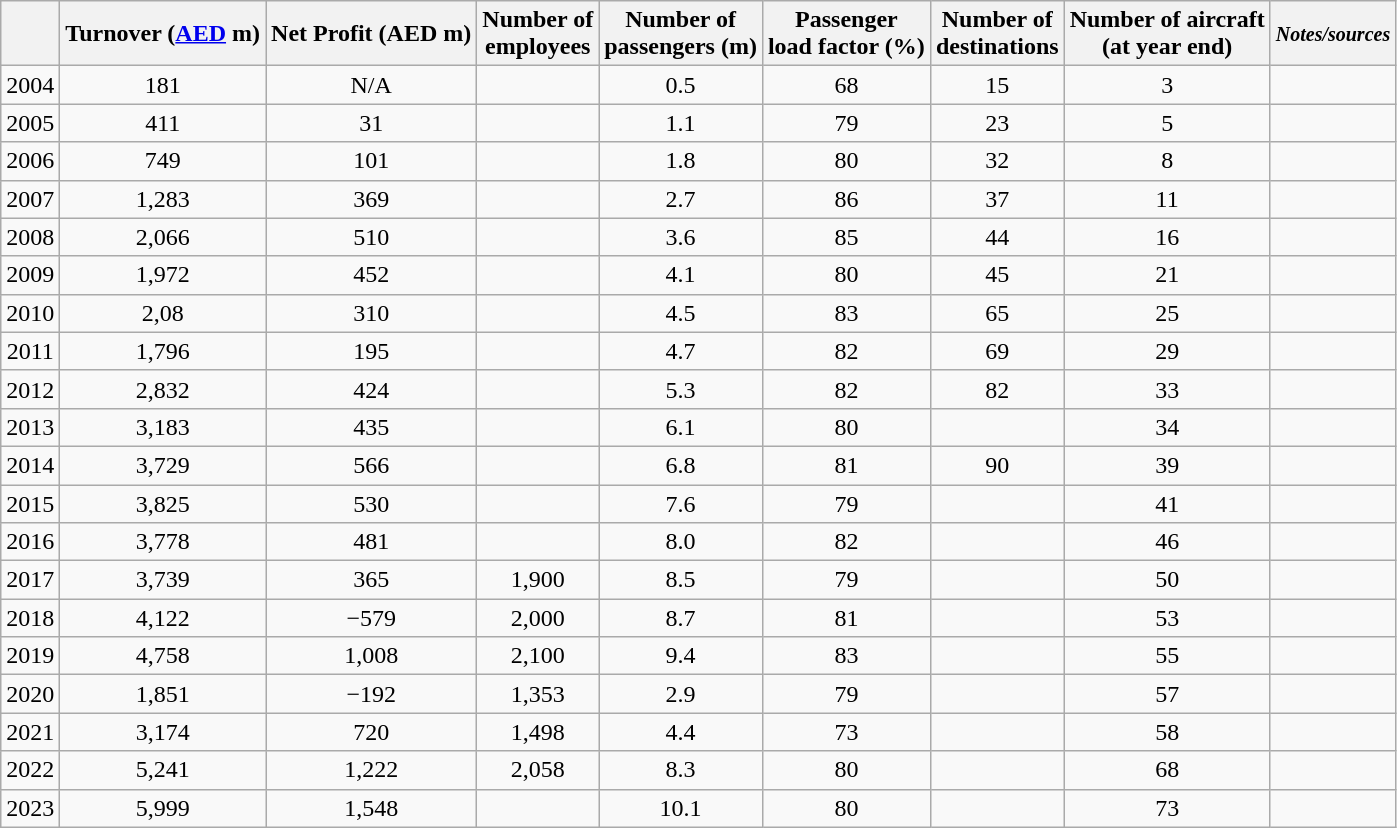<table class="wikitable" style="text-align:center;">
<tr>
<th></th>
<th>Turnover (<a href='#'>AED</a> m)</th>
<th>Net Profit (AED m)</th>
<th>Number of<br> employees</th>
<th>Number of<br> passengers (m)</th>
<th>Passenger<br> load factor (%)</th>
<th>Number of<br> destinations</th>
<th>Number of aircraft<br> (at year end)</th>
<th><small><em>Notes/sources</em></small></th>
</tr>
<tr>
<td>2004</td>
<td>181</td>
<td>N/A</td>
<td></td>
<td>0.5</td>
<td>68</td>
<td>15</td>
<td>3</td>
<td></td>
</tr>
<tr>
<td>2005</td>
<td>411</td>
<td>31</td>
<td></td>
<td>1.1</td>
<td>79</td>
<td>23</td>
<td>5</td>
<td></td>
</tr>
<tr>
<td>2006</td>
<td>749</td>
<td>101</td>
<td></td>
<td>1.8</td>
<td>80</td>
<td>32</td>
<td>8</td>
<td></td>
</tr>
<tr>
<td>2007</td>
<td>1,283</td>
<td>369</td>
<td></td>
<td>2.7</td>
<td>86</td>
<td>37</td>
<td>11</td>
<td></td>
</tr>
<tr>
<td>2008</td>
<td>2,066</td>
<td>510</td>
<td></td>
<td>3.6</td>
<td>85</td>
<td>44</td>
<td>16</td>
<td></td>
</tr>
<tr>
<td>2009</td>
<td>1,972</td>
<td>452</td>
<td></td>
<td>4.1</td>
<td>80</td>
<td>45</td>
<td>21</td>
<td></td>
</tr>
<tr>
<td>2010</td>
<td>2,08</td>
<td>310</td>
<td></td>
<td>4.5</td>
<td>83</td>
<td>65</td>
<td>25</td>
<td></td>
</tr>
<tr>
<td>2011</td>
<td>1,796</td>
<td>195</td>
<td></td>
<td>4.7</td>
<td>82</td>
<td>69</td>
<td>29</td>
<td></td>
</tr>
<tr>
<td>2012</td>
<td>2,832</td>
<td>424</td>
<td></td>
<td>5.3</td>
<td>82</td>
<td>82</td>
<td>33</td>
<td></td>
</tr>
<tr>
<td>2013</td>
<td>3,183</td>
<td>435</td>
<td></td>
<td>6.1</td>
<td>80</td>
<td></td>
<td>34</td>
<td></td>
</tr>
<tr>
<td>2014</td>
<td>3,729</td>
<td>566</td>
<td></td>
<td>6.8</td>
<td>81</td>
<td>90</td>
<td>39</td>
<td></td>
</tr>
<tr>
<td align="left">2015</td>
<td>3,825</td>
<td>530</td>
<td></td>
<td>7.6</td>
<td>79</td>
<td></td>
<td>41</td>
<td></td>
</tr>
<tr>
<td align="left">2016</td>
<td>3,778</td>
<td>481</td>
<td></td>
<td>8.0</td>
<td>82</td>
<td></td>
<td>46</td>
<td></td>
</tr>
<tr>
<td align="left">2017</td>
<td>3,739</td>
<td>365</td>
<td>1,900</td>
<td>8.5</td>
<td>79</td>
<td></td>
<td>50</td>
<td></td>
</tr>
<tr>
<td align="left">2018</td>
<td>4,122</td>
<td><span>−579</span></td>
<td>2,000</td>
<td>8.7</td>
<td>81</td>
<td></td>
<td>53</td>
<td></td>
</tr>
<tr>
<td align="left">2019</td>
<td>4,758</td>
<td>1,008</td>
<td>2,100</td>
<td>9.4</td>
<td>83</td>
<td></td>
<td>55</td>
<td></td>
</tr>
<tr>
<td align="left">2020</td>
<td>1,851</td>
<td><span>−192</span></td>
<td>1,353</td>
<td>2.9</td>
<td>79</td>
<td></td>
<td>57</td>
<td></td>
</tr>
<tr>
<td align="left">2021</td>
<td>3,174</td>
<td>720</td>
<td>1,498</td>
<td>4.4</td>
<td>73</td>
<td></td>
<td>58</td>
<td></td>
</tr>
<tr>
<td>2022</td>
<td>5,241</td>
<td>1,222</td>
<td>2,058</td>
<td>8.3</td>
<td>80</td>
<td></td>
<td>68</td>
<td></td>
</tr>
<tr>
<td>2023</td>
<td>5,999</td>
<td>1,548</td>
<td></td>
<td>10.1</td>
<td>80</td>
<td></td>
<td>73</td>
<td></td>
</tr>
</table>
